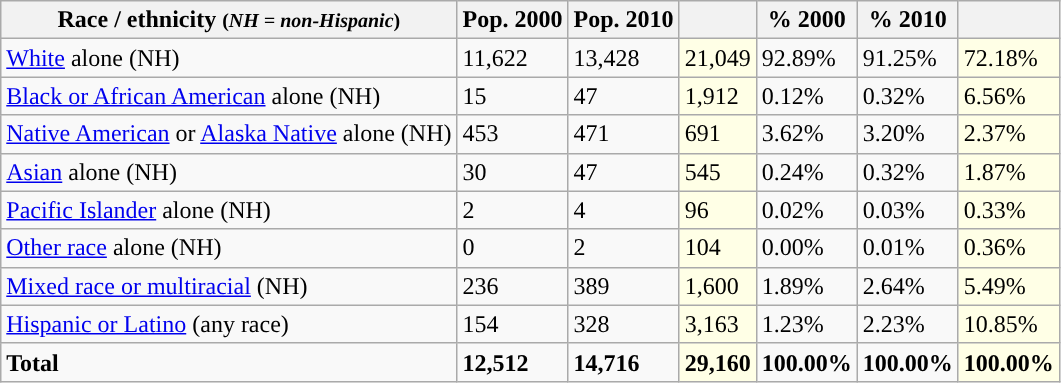<table class="wikitable">
<tr>
<th>Race / ethnicity <small>(<em>NH = non-Hispanic</em>)</small></th>
<th>Pop. 2000</th>
<th>Pop. 2010</th>
<th></th>
<th>% 2000</th>
<th>% 2010</th>
<th></th>
</tr>
<tr>
<td><a href='#'>White</a> alone (NH)</td>
<td>11,622</td>
<td>13,428</td>
<td style='background: #ffffe6;'>21,049</td>
<td>92.89%</td>
<td>91.25%</td>
<td style='background: #ffffe6;'>72.18%</td>
</tr>
<tr>
<td><a href='#'>Black or African American</a> alone (NH)</td>
<td>15</td>
<td>47</td>
<td style='background: #ffffe6;'>1,912</td>
<td>0.12%</td>
<td>0.32%</td>
<td style='background: #ffffe6;'>6.56%</td>
</tr>
<tr>
<td><a href='#'>Native American</a> or <a href='#'>Alaska Native</a> alone (NH)</td>
<td>453</td>
<td>471</td>
<td style='background: #ffffe6;'>691</td>
<td>3.62%</td>
<td>3.20%</td>
<td style='background: #ffffe6;'>2.37%</td>
</tr>
<tr>
<td><a href='#'>Asian</a> alone (NH)</td>
<td>30</td>
<td>47</td>
<td style='background: #ffffe6;'>545</td>
<td>0.24%</td>
<td>0.32%</td>
<td style='background: #ffffe6;'>1.87%</td>
</tr>
<tr>
<td><a href='#'>Pacific Islander</a> alone (NH)</td>
<td>2</td>
<td>4</td>
<td style='background: #ffffe6;'>96</td>
<td>0.02%</td>
<td>0.03%</td>
<td style='background: #ffffe6;'>0.33%</td>
</tr>
<tr>
<td><a href='#'>Other race</a> alone (NH)</td>
<td>0</td>
<td>2</td>
<td style='background: #ffffe6;'>104</td>
<td>0.00%</td>
<td>0.01%</td>
<td style='background: #ffffe6;'>0.36%</td>
</tr>
<tr>
<td><a href='#'>Mixed race or multiracial</a> (NH)</td>
<td>236</td>
<td>389</td>
<td style='background: #ffffe6;'>1,600</td>
<td>1.89%</td>
<td>2.64%</td>
<td style='background: #ffffe6;'>5.49%</td>
</tr>
<tr>
<td><a href='#'>Hispanic or Latino</a> (any race)</td>
<td>154</td>
<td>328</td>
<td style='background: #ffffe6;'>3,163</td>
<td>1.23%</td>
<td>2.23%</td>
<td style='background: #ffffe6;'>10.85%</td>
</tr>
<tr>
<td><strong>Total</strong></td>
<td><strong>12,512</strong></td>
<td><strong>14,716</strong></td>
<td style='background: #ffffe6;'><strong>29,160</strong></td>
<td><strong>100.00%</strong></td>
<td><strong>100.00%</strong></td>
<td style='background: #ffffe6;'><strong>100.00%</strong></td>
</tr>
</table>
